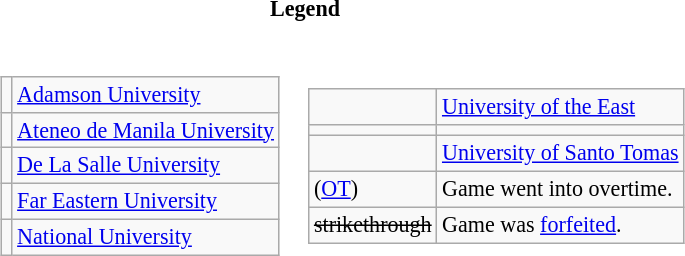<table border=0 style="font-size:92%;" align=center>
<tr>
<th colspan=2>Legend</th>
</tr>
<tr>
<td align=right width=50%><br><table class=wikitable>
<tr align=left>
<td></td>
<td><a href='#'>Adamson University</a></td>
</tr>
<tr align=left>
<td></td>
<td><a href='#'>Ateneo de Manila University</a></td>
</tr>
<tr align=left>
<td></td>
<td><a href='#'>De La Salle University</a></td>
</tr>
<tr align=left>
<td></td>
<td><a href='#'>Far Eastern University</a></td>
</tr>
<tr align=left>
<td></td>
<td><a href='#'>National University</a></td>
</tr>
</table>
</td>
<td width=50%><br><table class=wikitable>
<tr>
<td></td>
<td><a href='#'>University of the East</a></td>
</tr>
<tr>
<td></td>
<td></td>
</tr>
<tr>
<td></td>
<td><a href='#'>University of Santo Tomas</a></td>
</tr>
<tr>
<td>(<a href='#'>OT</a>)</td>
<td>Game went into overtime.</td>
</tr>
<tr>
<td><s>strikethrough</s></td>
<td>Game was <a href='#'>forfeited</a>.</td>
</tr>
</table>
</td>
</tr>
</table>
